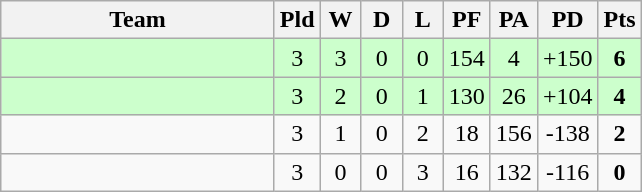<table class="wikitable" style="text-align:center;">
<tr>
<th width=175>Team</th>
<th width=20 abbr="Played">Pld</th>
<th width=20 abbr="Won">W</th>
<th width=20 abbr="Drawn">D</th>
<th width=20 abbr="Lost">L</th>
<th width=20 abbr="Goals for">PF</th>
<th width=20 abbr="Goals against">PA</th>
<th width=20 abbr="Goal difference">PD</th>
<th width=20 abbr="Points">Pts</th>
</tr>
<tr style="background:#ccffcc;">
<td style="text-align:left;"></td>
<td>3</td>
<td>3</td>
<td>0</td>
<td>0</td>
<td>154</td>
<td>4</td>
<td>+150</td>
<td><strong>6</strong></td>
</tr>
<tr style="background:#ccffcc;">
<td style="text-align:left;"></td>
<td>3</td>
<td>2</td>
<td>0</td>
<td>1</td>
<td>130</td>
<td>26</td>
<td>+104</td>
<td><strong>4</strong></td>
</tr>
<tr>
<td style="text-align:left;"></td>
<td>3</td>
<td>1</td>
<td>0</td>
<td>2</td>
<td>18</td>
<td>156</td>
<td>-138</td>
<td><strong>2</strong></td>
</tr>
<tr>
<td style="text-align:left;"></td>
<td>3</td>
<td>0</td>
<td>0</td>
<td>3</td>
<td>16</td>
<td>132</td>
<td>-116</td>
<td><strong>0</strong></td>
</tr>
</table>
